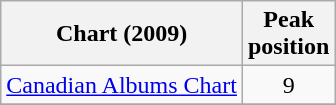<table class="wikitable sortable">
<tr>
<th align="left">Chart (2009)</th>
<th align="center">Peak<br>position</th>
</tr>
<tr>
<td align="left"><a href='#'>Canadian Albums Chart</a></td>
<td align="center">9</td>
</tr>
<tr>
</tr>
</table>
